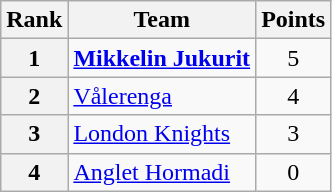<table class="wikitable" style="text-align: center;">
<tr>
<th>Rank</th>
<th>Team</th>
<th>Points</th>
</tr>
<tr>
<th>1</th>
<td style="text-align: left;"> <strong><a href='#'>Mikkelin Jukurit</a></strong></td>
<td>5</td>
</tr>
<tr>
<th>2</th>
<td style="text-align: left;"> <a href='#'>Vålerenga</a></td>
<td>4</td>
</tr>
<tr>
<th>3</th>
<td style="text-align: left;"> <a href='#'>London Knights</a></td>
<td>3</td>
</tr>
<tr>
<th>4</th>
<td style="text-align: left;"> <a href='#'>Anglet Hormadi</a></td>
<td>0</td>
</tr>
</table>
